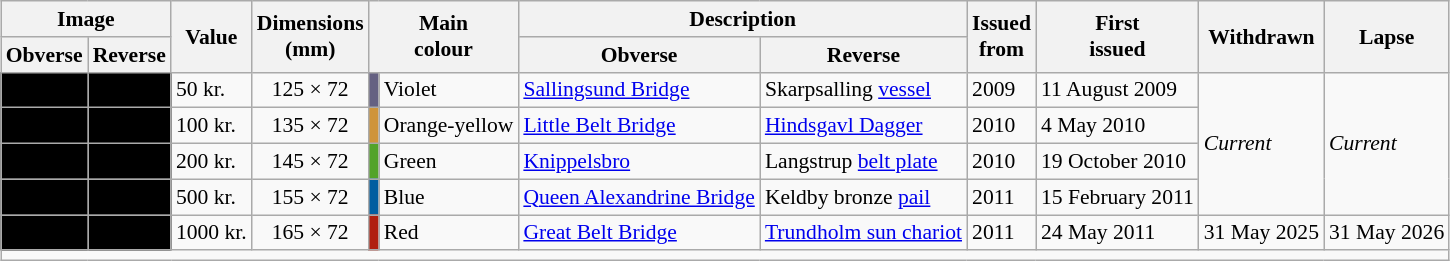<table class="wikitable" style="margin:auto; font-size:90%; border-width:1px;">
<tr>
<th colspan=2>Image</th>
<th rowspan=2>Value</th>
<th rowspan=2>Dimensions<br>(mm)</th>
<th rowspan=2 colspan=2>Main<br>colour</th>
<th colspan=2>Description</th>
<th rowspan=2>Issued<br>from</th>
<th rowspan=2>First<br>issued</th>
<th rowspan=2>Withdrawn</th>
<th rowspan=2>Lapse</th>
</tr>
<tr>
<th>Obverse</th>
<th>Reverse</th>
<th>Obverse</th>
<th>Reverse</th>
</tr>
<tr>
<td style="background:#000; text-align:center;"></td>
<td style="background:#000; text-align:center;"></td>
<td>50 kr.</td>
<td align=center>125 × 72</td>
<td style="background:#656182;"></td>
<td>Violet</td>
<td><a href='#'>Sallingsund Bridge</a></td>
<td>Skarpsalling <a href='#'>vessel</a></td>
<td>2009</td>
<td>11 August 2009</td>
<td rowspan=4><em>Current</em></td>
<td rowspan=4><em>Current</em></td>
</tr>
<tr>
<td style="background:#000; text-align:center;"></td>
<td style="background:#000; text-align:center;"></td>
<td>100 kr.</td>
<td align=center>135 × 72</td>
<td style="background:#cf943a;"></td>
<td>Orange-yellow</td>
<td><a href='#'>Little Belt Bridge</a></td>
<td><a href='#'>Hindsgavl Dagger</a></td>
<td>2010</td>
<td>4 May 2010</td>
</tr>
<tr>
<td style="background:#000; text-align:center;"></td>
<td style="background:#000; text-align:center;"></td>
<td>200 kr.</td>
<td align=center>145 × 72</td>
<td style="background:#53a32a;"></td>
<td>Green</td>
<td><a href='#'>Knippelsbro</a></td>
<td>Langstrup <a href='#'>belt plate</a></td>
<td>2010</td>
<td>19 October 2010</td>
</tr>
<tr>
<td style="background:#000; text-align:center;"></td>
<td style="background:#000; text-align:center;"></td>
<td>500 kr.</td>
<td align=center>155 × 72</td>
<td style="background:#025ea0;"></td>
<td>Blue</td>
<td><a href='#'>Queen Alexandrine Bridge</a></td>
<td>Keldby bronze <a href='#'>pail</a></td>
<td>2011</td>
<td>15 February 2011</td>
</tr>
<tr>
<td style="background:#000; text-align:center;"></td>
<td style="background:#000; text-align:center;"></td>
<td>1000 kr.</td>
<td align=center>165 × 72</td>
<td style="background:#b01f0f;"></td>
<td>Red</td>
<td><a href='#'>Great Belt Bridge</a></td>
<td><a href='#'>Trundholm sun chariot</a></td>
<td>2011</td>
<td>24 May 2011</td>
<td>31 May 2025</td>
<td>31 May 2026</td>
</tr>
<tr>
<td colspan=12></td>
</tr>
</table>
